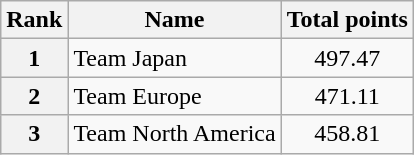<table class="wikitable sortable">
<tr>
<th>Rank</th>
<th>Name</th>
<th>Total points</th>
</tr>
<tr>
<th>1</th>
<td>Team Japan</td>
<td align="center">497.47</td>
</tr>
<tr>
<th>2</th>
<td>Team Europe</td>
<td align="center">471.11</td>
</tr>
<tr>
<th>3</th>
<td>Team North America</td>
<td align="center">458.81</td>
</tr>
</table>
